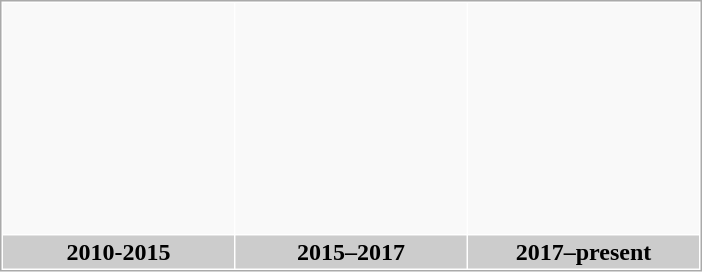<table border="0" cellpadding="2" cellspacing="1" style="border:1px solid #aaa">
<tr align=center>
<th style="height:150px; background:#f9f9f9;"></th>
<th style="height:150px; background:#f9f9f9;"></th>
<th style="height:150px; background:#f9f9f9;"></th>
</tr>
<tr>
<th style="width:150px; background:#ccc;">2010-2015</th>
<th style="width:150px; background:#ccc;">2015–2017</th>
<th style="width:150px; background:#ccc;">2017–present</th>
</tr>
</table>
